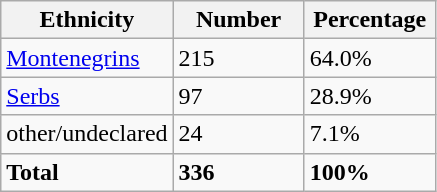<table class="wikitable">
<tr>
<th width="100px">Ethnicity</th>
<th width="80px">Number</th>
<th width="80px">Percentage</th>
</tr>
<tr>
<td><a href='#'>Montenegrins</a></td>
<td>215</td>
<td>64.0%</td>
</tr>
<tr>
<td><a href='#'>Serbs</a></td>
<td>97</td>
<td>28.9%</td>
</tr>
<tr>
<td>other/undeclared</td>
<td>24</td>
<td>7.1%</td>
</tr>
<tr>
<td><strong>Total</strong></td>
<td><strong>336</strong></td>
<td><strong>100%</strong></td>
</tr>
</table>
